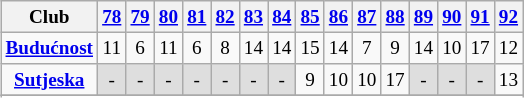<table class="wikitable sortable" style="text-align:center; font-size:80%; margin-left:1em">
<tr>
<th>Club</th>
<th><a href='#'>78</a></th>
<th><a href='#'>79</a></th>
<th><a href='#'>80</a></th>
<th><a href='#'>81</a></th>
<th><a href='#'>82</a></th>
<th><a href='#'>83</a></th>
<th><a href='#'>84</a></th>
<th><a href='#'>85</a></th>
<th><a href='#'>86</a></th>
<th><a href='#'>87</a></th>
<th><a href='#'>88</a></th>
<th><a href='#'>89</a></th>
<th><a href='#'>90</a></th>
<th><a href='#'>91</a></th>
<th><a href='#'>92</a></th>
</tr>
<tr>
<td><strong> <a href='#'>Budućnost</a> </strong></td>
<td>11</td>
<td>6</td>
<td>11</td>
<td>6</td>
<td>8</td>
<td>14</td>
<td>14</td>
<td>15</td>
<td>14</td>
<td>7</td>
<td>9</td>
<td>14</td>
<td>10</td>
<td>17</td>
<td>12</td>
</tr>
<tr>
<td><strong> <a href='#'>Sutjeska</a> </strong></td>
<td style="background:#dedede;">-</td>
<td style="background:#dedede;">-</td>
<td style="background:#dedede;">-</td>
<td style="background:#dedede;">-</td>
<td style="background:#dedede;">-</td>
<td style="background:#dedede;">-</td>
<td style="background:#dedede;">-</td>
<td>9</td>
<td>10</td>
<td>10</td>
<td>17</td>
<td style="background:#dedede;">-</td>
<td style="background:#dedede;">-</td>
<td style="background:#dedede;">-</td>
<td>13</td>
</tr>
<tr>
</tr>
<tr class="sortbottom">
</tr>
</table>
